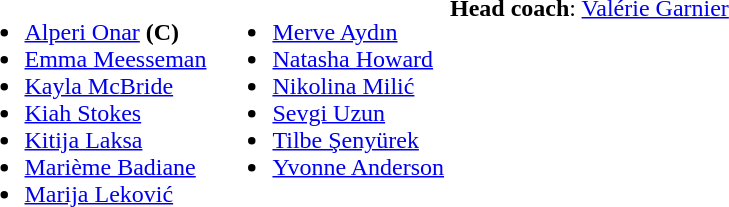<table>
<tr valign="top">
<td><br><ul><li> <a href='#'>Alperi Onar</a> <strong>(C)</strong></li><li> <a href='#'>Emma Meesseman</a></li><li> <a href='#'>Kayla McBride</a></li><li>  <a href='#'>Kiah Stokes</a></li><li> <a href='#'>Kitija Laksa</a></li><li> <a href='#'>Marième Badiane</a></li><li> <a href='#'>Marija Leković</a></li></ul></td>
<td><br><ul><li> <a href='#'>Merve Aydın</a></li><li> <a href='#'>Natasha Howard</a></li><li> <a href='#'>Nikolina Milić</a></li><li> <a href='#'>Sevgi Uzun</a></li><li> <a href='#'>Tilbe Şenyürek</a></li><li> <a href='#'>Yvonne Anderson</a></li></ul></td>
<td><br><strong>Head coach</strong>:  <a href='#'>Valérie Garnier</a></td>
</tr>
</table>
